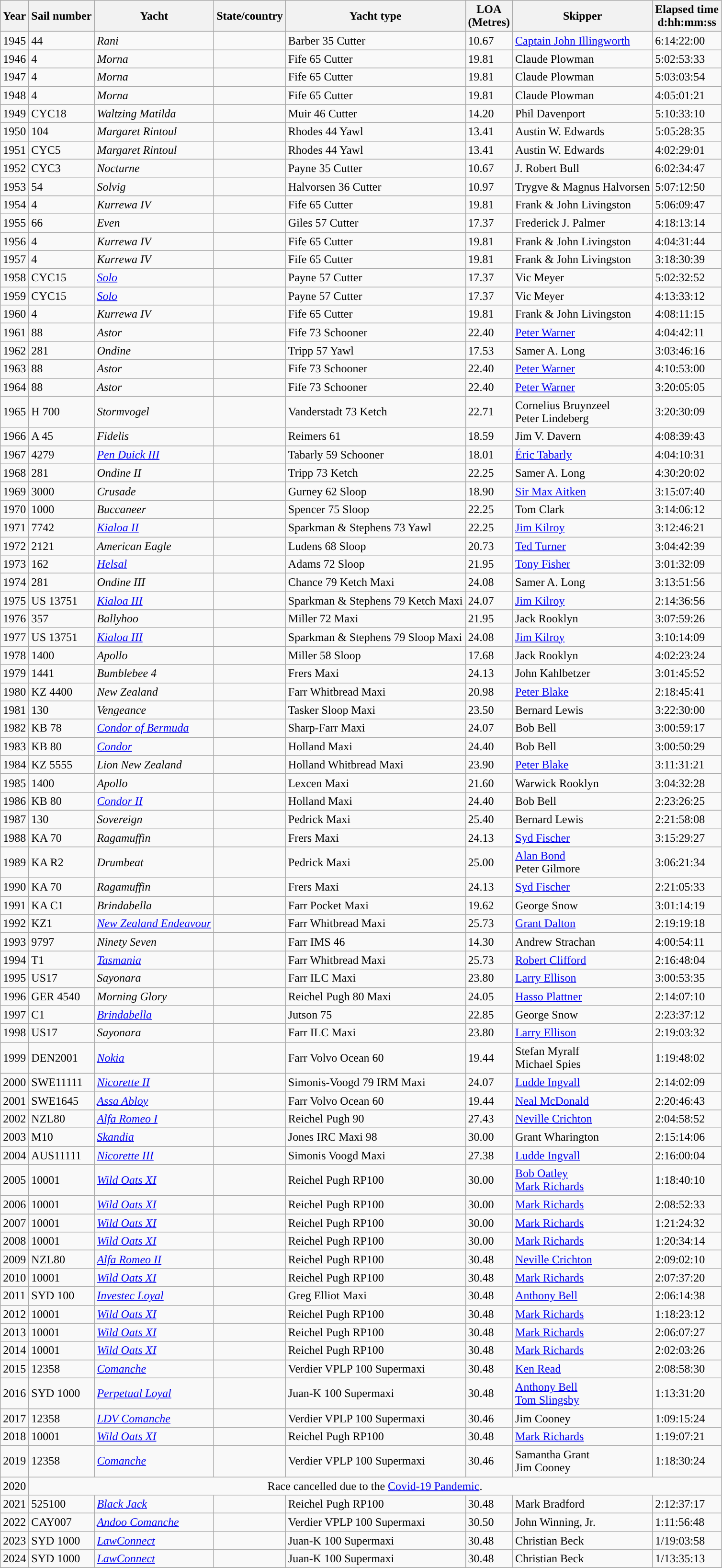<table class="wikitable">
<tr>
<th>Year</th>
<th>Sail number</th>
<th>Yacht</th>
<th>State/country</th>
<th>Yacht type</th>
<th>LOA <br>(Metres)</th>
<th>Skipper</th>
<th>Elapsed time <br>d:hh:mm:ss</th>
</tr>
<tr>
<td>1945</td>
<td>44</td>
<td><em>Rani</em></td>
<td></td>
<td>Barber 35 Cutter</td>
<td>10.67</td>
<td><a href='#'>Captain John Illingworth</a></td>
<td>6:14:22:00</td>
</tr>
<tr>
<td>1946</td>
<td>4</td>
<td><em>Morna</em></td>
<td></td>
<td>Fife 65 Cutter</td>
<td>19.81</td>
<td>Claude Plowman</td>
<td>5:02:53:33</td>
</tr>
<tr>
<td>1947</td>
<td>4</td>
<td><em>Morna</em></td>
<td></td>
<td>Fife 65 Cutter</td>
<td>19.81</td>
<td>Claude Plowman</td>
<td>5:03:03:54</td>
</tr>
<tr>
<td>1948</td>
<td>4</td>
<td><em>Morna</em></td>
<td></td>
<td>Fife 65 Cutter</td>
<td>19.81</td>
<td>Claude Plowman</td>
<td>4:05:01:21</td>
</tr>
<tr>
<td>1949</td>
<td>CYC18</td>
<td><em>Waltzing Matilda</em></td>
<td></td>
<td>Muir 46 Cutter</td>
<td>14.20</td>
<td>Phil Davenport</td>
<td>5:10:33:10</td>
</tr>
<tr>
<td>1950</td>
<td>104</td>
<td><em>Margaret Rintoul</em></td>
<td></td>
<td>Rhodes 44 Yawl</td>
<td>13.41</td>
<td>Austin W. Edwards</td>
<td>5:05:28:35</td>
</tr>
<tr>
<td>1951</td>
<td>CYC5</td>
<td><em>Margaret Rintoul</em></td>
<td></td>
<td>Rhodes 44 Yawl</td>
<td>13.41</td>
<td>Austin W. Edwards</td>
<td>4:02:29:01</td>
</tr>
<tr>
<td>1952</td>
<td>CYC3</td>
<td><em>Nocturne</em></td>
<td></td>
<td>Payne 35 Cutter</td>
<td>10.67</td>
<td>J. Robert Bull</td>
<td>6:02:34:47</td>
</tr>
<tr>
<td>1953</td>
<td>54</td>
<td><em>Solvig</em></td>
<td></td>
<td>Halvorsen 36 Cutter</td>
<td>10.97</td>
<td>Trygve & Magnus Halvorsen</td>
<td>5:07:12:50</td>
</tr>
<tr>
<td>1954</td>
<td>4</td>
<td><em>Kurrewa IV</em></td>
<td></td>
<td>Fife 65 Cutter</td>
<td>19.81</td>
<td>Frank & John Livingston</td>
<td>5:06:09:47</td>
</tr>
<tr>
<td>1955</td>
<td>66</td>
<td><em>Even</em></td>
<td></td>
<td>Giles 57 Cutter</td>
<td>17.37</td>
<td>Frederick J. Palmer</td>
<td>4:18:13:14</td>
</tr>
<tr>
<td>1956</td>
<td>4</td>
<td><em>Kurrewa IV</em></td>
<td></td>
<td>Fife 65 Cutter</td>
<td>19.81</td>
<td>Frank & John Livingston</td>
<td>4:04:31:44</td>
</tr>
<tr>
<td>1957</td>
<td>4</td>
<td><em>Kurrewa IV</em></td>
<td></td>
<td>Fife 65 Cutter</td>
<td>19.81</td>
<td>Frank & John Livingston</td>
<td>3:18:30:39</td>
</tr>
<tr>
<td>1958</td>
<td>CYC15</td>
<td><em><a href='#'>Solo</a></em></td>
<td></td>
<td>Payne 57 Cutter</td>
<td>17.37</td>
<td>Vic Meyer</td>
<td>5:02:32:52</td>
</tr>
<tr>
<td>1959</td>
<td>CYC15</td>
<td><em><a href='#'>Solo</a></em></td>
<td></td>
<td>Payne 57 Cutter</td>
<td>17.37</td>
<td>Vic Meyer</td>
<td>4:13:33:12</td>
</tr>
<tr>
<td>1960</td>
<td>4</td>
<td><em>Kurrewa IV</em></td>
<td></td>
<td>Fife 65 Cutter</td>
<td>19.81</td>
<td>Frank & John Livingston</td>
<td>4:08:11:15</td>
</tr>
<tr>
<td>1961</td>
<td>88</td>
<td><em>Astor</em></td>
<td></td>
<td>Fife 73 Schooner</td>
<td>22.40</td>
<td><a href='#'>Peter Warner</a></td>
<td>4:04:42:11</td>
</tr>
<tr>
<td>1962</td>
<td>281</td>
<td><em>Ondine</em></td>
<td></td>
<td>Tripp 57 Yawl</td>
<td>17.53</td>
<td>Samer A. Long</td>
<td>3:03:46:16</td>
</tr>
<tr>
<td>1963</td>
<td>88</td>
<td><em>Astor</em></td>
<td></td>
<td>Fife 73 Schooner</td>
<td>22.40</td>
<td><a href='#'>Peter Warner</a></td>
<td>4:10:53:00</td>
</tr>
<tr>
<td>1964</td>
<td>88</td>
<td><em>Astor</em></td>
<td></td>
<td>Fife 73 Schooner</td>
<td>22.40</td>
<td><a href='#'>Peter Warner</a></td>
<td>3:20:05:05</td>
</tr>
<tr>
<td>1965</td>
<td>H 700</td>
<td><em>Stormvogel</em></td>
<td></td>
<td>Vanderstadt 73 Ketch</td>
<td>22.71</td>
<td>Cornelius Bruynzeel <br> Peter Lindeberg</td>
<td>3:20:30:09</td>
</tr>
<tr>
<td>1966</td>
<td>A 45</td>
<td><em>Fidelis</em></td>
<td></td>
<td>Reimers 61</td>
<td>18.59</td>
<td>Jim V. Davern</td>
<td>4:08:39:43</td>
</tr>
<tr>
<td>1967</td>
<td>4279</td>
<td><em><a href='#'>Pen Duick III</a></em></td>
<td></td>
<td>Tabarly 59 Schooner</td>
<td>18.01</td>
<td><a href='#'>Éric Tabarly</a></td>
<td>4:04:10:31</td>
</tr>
<tr>
<td>1968</td>
<td>281</td>
<td><em>Ondine II</em></td>
<td></td>
<td>Tripp 73 Ketch</td>
<td>22.25</td>
<td>Samer A. Long</td>
<td>4:30:20:02</td>
</tr>
<tr>
<td>1969</td>
<td>3000</td>
<td><em>Crusade</em></td>
<td></td>
<td>Gurney 62 Sloop</td>
<td>18.90</td>
<td><a href='#'>Sir Max Aitken</a></td>
<td>3:15:07:40</td>
</tr>
<tr>
<td>1970</td>
<td>1000</td>
<td><em>Buccaneer</em></td>
<td></td>
<td>Spencer 75 Sloop</td>
<td>22.25</td>
<td>Tom Clark</td>
<td>3:14:06:12</td>
</tr>
<tr>
<td>1971</td>
<td>7742</td>
<td><em><a href='#'>Kialoa II</a></em></td>
<td></td>
<td>Sparkman & Stephens 73 Yawl</td>
<td>22.25</td>
<td><a href='#'>Jim Kilroy</a></td>
<td>3:12:46:21</td>
</tr>
<tr>
<td>1972</td>
<td>2121</td>
<td><em>American Eagle</em></td>
<td></td>
<td>Ludens 68 Sloop</td>
<td>20.73</td>
<td><a href='#'>Ted Turner</a></td>
<td>3:04:42:39</td>
</tr>
<tr>
<td>1973</td>
<td>162</td>
<td><em><a href='#'>Helsal</a></em></td>
<td></td>
<td>Adams 72 Sloop</td>
<td>21.95</td>
<td><a href='#'>Tony Fisher</a></td>
<td>3:01:32:09</td>
</tr>
<tr>
<td>1974</td>
<td>281</td>
<td><em>Ondine III</em></td>
<td></td>
<td>Chance 79 Ketch Maxi</td>
<td>24.08</td>
<td>Samer A. Long</td>
<td>3:13:51:56</td>
</tr>
<tr>
<td>1975</td>
<td>US 13751</td>
<td><em><a href='#'>Kialoa III</a></em></td>
<td></td>
<td>Sparkman & Stephens 79 Ketch Maxi</td>
<td>24.07</td>
<td><a href='#'>Jim Kilroy</a></td>
<td>2:14:36:56</td>
</tr>
<tr>
<td>1976</td>
<td>357</td>
<td><em>Ballyhoo</em></td>
<td></td>
<td>Miller 72 Maxi</td>
<td>21.95</td>
<td>Jack Rooklyn</td>
<td>3:07:59:26</td>
</tr>
<tr>
<td>1977</td>
<td>US 13751</td>
<td><em><a href='#'>Kialoa III</a></em></td>
<td></td>
<td>Sparkman & Stephens 79 Sloop Maxi</td>
<td>24.08</td>
<td><a href='#'>Jim Kilroy</a></td>
<td>3:10:14:09</td>
</tr>
<tr>
<td>1978</td>
<td>1400</td>
<td><em>Apollo</em></td>
<td></td>
<td>Miller 58 Sloop</td>
<td>17.68</td>
<td>Jack Rooklyn</td>
<td>4:02:23:24</td>
</tr>
<tr>
<td>1979</td>
<td>1441</td>
<td><em>Bumblebee 4</em></td>
<td></td>
<td>Frers Maxi</td>
<td>24.13</td>
<td>John Kahlbetzer</td>
<td>3:01:45:52</td>
</tr>
<tr>
<td>1980</td>
<td>KZ 4400</td>
<td><em>New Zealand</em></td>
<td></td>
<td>Farr Whitbread Maxi</td>
<td>20.98</td>
<td><a href='#'>Peter Blake</a></td>
<td>2:18:45:41</td>
</tr>
<tr>
<td>1981</td>
<td>130</td>
<td><em>Vengeance</em></td>
<td></td>
<td>Tasker Sloop Maxi</td>
<td>23.50</td>
<td>Bernard Lewis</td>
<td>3:22:30:00</td>
</tr>
<tr>
<td>1982</td>
<td>KB 78</td>
<td><em><a href='#'>Condor of Bermuda</a></em></td>
<td></td>
<td>Sharp-Farr Maxi</td>
<td>24.07</td>
<td>Bob Bell</td>
<td>3:00:59:17</td>
</tr>
<tr>
<td>1983</td>
<td>KB 80</td>
<td><em><a href='#'>Condor</a></em></td>
<td></td>
<td>Holland Maxi</td>
<td>24.40</td>
<td>Bob Bell</td>
<td>3:00:50:29</td>
</tr>
<tr>
<td>1984</td>
<td>KZ 5555</td>
<td><em>Lion New Zealand</em></td>
<td></td>
<td>Holland Whitbread Maxi</td>
<td>23.90</td>
<td><a href='#'>Peter Blake</a></td>
<td>3:11:31:21</td>
</tr>
<tr>
<td>1985</td>
<td>1400</td>
<td><em>Apollo</em></td>
<td></td>
<td>Lexcen Maxi</td>
<td>21.60</td>
<td>Warwick Rooklyn</td>
<td>3:04:32:28</td>
</tr>
<tr>
<td>1986</td>
<td>KB 80</td>
<td><em><a href='#'>Condor II</a></em></td>
<td></td>
<td>Holland Maxi</td>
<td>24.40</td>
<td>Bob Bell</td>
<td>2:23:26:25</td>
</tr>
<tr>
<td>1987</td>
<td>130</td>
<td><em>Sovereign</em></td>
<td></td>
<td>Pedrick Maxi</td>
<td>25.40</td>
<td>Bernard Lewis</td>
<td>2:21:58:08</td>
</tr>
<tr>
<td>1988</td>
<td>KA 70</td>
<td><em>Ragamuffin</em></td>
<td></td>
<td>Frers Maxi</td>
<td>24.13</td>
<td><a href='#'>Syd Fischer</a></td>
<td>3:15:29:27</td>
</tr>
<tr>
<td>1989</td>
<td>KA R2</td>
<td><em>Drumbeat</em></td>
<td></td>
<td>Pedrick Maxi</td>
<td>25.00</td>
<td><a href='#'>Alan Bond</a> <br> Peter Gilmore</td>
<td>3:06:21:34</td>
</tr>
<tr>
<td>1990</td>
<td>KA 70</td>
<td><em>Ragamuffin</em></td>
<td></td>
<td>Frers Maxi</td>
<td>24.13</td>
<td><a href='#'>Syd Fischer</a></td>
<td>2:21:05:33</td>
</tr>
<tr>
<td>1991</td>
<td>KA C1</td>
<td><em>Brindabella</em></td>
<td></td>
<td>Farr Pocket Maxi</td>
<td>19.62</td>
<td>George Snow</td>
<td>3:01:14:19</td>
</tr>
<tr>
<td>1992</td>
<td>KZ1</td>
<td><em><a href='#'>New Zealand Endeavour</a></em></td>
<td></td>
<td>Farr Whitbread Maxi</td>
<td>25.73</td>
<td><a href='#'>Grant Dalton</a></td>
<td>2:19:19:18</td>
</tr>
<tr>
<td>1993</td>
<td>9797</td>
<td><em>Ninety Seven</em></td>
<td></td>
<td>Farr IMS 46</td>
<td>14.30</td>
<td>Andrew Strachan</td>
<td>4:00:54:11</td>
</tr>
<tr>
<td>1994</td>
<td>T1</td>
<td><em><a href='#'>Tasmania</a></em></td>
<td></td>
<td>Farr Whitbread Maxi</td>
<td>25.73</td>
<td><a href='#'>Robert Clifford</a></td>
<td>2:16:48:04</td>
</tr>
<tr>
<td>1995</td>
<td>US17</td>
<td><em>Sayonara</em></td>
<td></td>
<td>Farr ILC Maxi</td>
<td>23.80</td>
<td><a href='#'>Larry Ellison</a></td>
<td>3:00:53:35</td>
</tr>
<tr>
<td>1996</td>
<td>GER 4540</td>
<td><em>Morning Glory</em></td>
<td></td>
<td>Reichel Pugh 80 Maxi</td>
<td>24.05</td>
<td><a href='#'>Hasso Plattner</a></td>
<td>2:14:07:10</td>
</tr>
<tr>
<td>1997</td>
<td>C1</td>
<td><em><a href='#'>Brindabella</a></em></td>
<td></td>
<td>Jutson 75</td>
<td>22.85</td>
<td>George Snow</td>
<td>2:23:37:12</td>
</tr>
<tr>
<td>1998</td>
<td>US17</td>
<td><em>Sayonara</em></td>
<td></td>
<td>Farr ILC Maxi</td>
<td>23.80</td>
<td><a href='#'>Larry Ellison</a></td>
<td>2:19:03:32</td>
</tr>
<tr>
<td>1999</td>
<td>DEN2001</td>
<td><em><a href='#'>Nokia</a></em></td>
<td></td>
<td>Farr Volvo Ocean 60</td>
<td>19.44</td>
<td>Stefan Myralf <br> Michael Spies</td>
<td>1:19:48:02</td>
</tr>
<tr>
<td>2000</td>
<td>SWE11111</td>
<td><em><a href='#'>Nicorette II</a></em></td>
<td></td>
<td>Simonis-Voogd 79 IRM Maxi</td>
<td>24.07</td>
<td><a href='#'>Ludde Ingvall</a></td>
<td>2:14:02:09</td>
</tr>
<tr>
<td>2001</td>
<td>SWE1645</td>
<td><em><a href='#'>Assa Abloy</a></em></td>
<td></td>
<td>Farr Volvo Ocean 60</td>
<td>19.44</td>
<td><a href='#'>Neal McDonald</a></td>
<td>2:20:46:43</td>
</tr>
<tr>
<td>2002</td>
<td>NZL80</td>
<td><em><a href='#'>Alfa Romeo I</a></em></td>
<td></td>
<td>Reichel Pugh 90</td>
<td>27.43</td>
<td><a href='#'>Neville Crichton</a></td>
<td>2:04:58:52</td>
</tr>
<tr>
<td>2003</td>
<td>M10</td>
<td><em><a href='#'>Skandia</a></em></td>
<td></td>
<td>Jones IRC Maxi 98</td>
<td>30.00</td>
<td>Grant Wharington</td>
<td>2:15:14:06</td>
</tr>
<tr>
<td>2004</td>
<td>AUS11111</td>
<td><em><a href='#'>Nicorette III</a></em></td>
<td></td>
<td>Simonis Voogd Maxi</td>
<td>27.38</td>
<td><a href='#'>Ludde Ingvall</a></td>
<td>2:16:00:04</td>
</tr>
<tr>
<td>2005</td>
<td>10001</td>
<td><em><a href='#'>Wild Oats XI</a></em></td>
<td></td>
<td>Reichel Pugh RP100</td>
<td>30.00</td>
<td><a href='#'>Bob Oatley</a> <br> <a href='#'>Mark Richards</a></td>
<td>1:18:40:10</td>
</tr>
<tr>
<td>2006</td>
<td>10001</td>
<td><em><a href='#'>Wild Oats XI</a></em></td>
<td></td>
<td>Reichel Pugh RP100</td>
<td>30.00</td>
<td><a href='#'>Mark Richards</a></td>
<td>2:08:52:33</td>
</tr>
<tr>
<td>2007</td>
<td>10001</td>
<td><em><a href='#'>Wild Oats XI</a></em></td>
<td></td>
<td>Reichel Pugh RP100</td>
<td>30.00</td>
<td><a href='#'>Mark Richards</a></td>
<td>1:21:24:32</td>
</tr>
<tr>
<td>2008</td>
<td>10001</td>
<td><em><a href='#'>Wild Oats XI</a></em></td>
<td></td>
<td>Reichel Pugh RP100</td>
<td>30.00</td>
<td><a href='#'>Mark Richards</a></td>
<td>1:20:34:14</td>
</tr>
<tr>
<td>2009</td>
<td>NZL80</td>
<td><em><a href='#'>Alfa Romeo II</a></em></td>
<td></td>
<td>Reichel Pugh RP100</td>
<td>30.48</td>
<td><a href='#'>Neville Crichton</a></td>
<td>2:09:02:10</td>
</tr>
<tr>
<td>2010</td>
<td>10001</td>
<td><em><a href='#'>Wild Oats XI</a></em></td>
<td></td>
<td>Reichel Pugh RP100</td>
<td>30.48</td>
<td><a href='#'>Mark Richards</a></td>
<td>2:07:37:20</td>
</tr>
<tr>
<td>2011</td>
<td>SYD 100</td>
<td><em><a href='#'>Investec Loyal</a></em></td>
<td></td>
<td>Greg Elliot Maxi</td>
<td>30.48</td>
<td><a href='#'>Anthony Bell</a></td>
<td>2:06:14:38</td>
</tr>
<tr>
<td>2012</td>
<td>10001</td>
<td><em><a href='#'>Wild Oats XI</a></em></td>
<td></td>
<td>Reichel Pugh RP100</td>
<td>30.48</td>
<td><a href='#'>Mark Richards</a></td>
<td>1:18:23:12</td>
</tr>
<tr>
<td>2013</td>
<td>10001</td>
<td><em><a href='#'>Wild Oats XI</a></em></td>
<td></td>
<td>Reichel Pugh RP100</td>
<td>30.48</td>
<td><a href='#'>Mark Richards</a></td>
<td>2:06:07:27</td>
</tr>
<tr>
<td>2014</td>
<td>10001</td>
<td><em><a href='#'>Wild Oats XI</a></em></td>
<td></td>
<td>Reichel Pugh RP100</td>
<td>30.48</td>
<td><a href='#'>Mark Richards</a></td>
<td>2:02:03:26</td>
</tr>
<tr>
<td>2015</td>
<td>12358</td>
<td><em><a href='#'>Comanche</a></em></td>
<td></td>
<td>Verdier VPLP 100 Supermaxi</td>
<td>30.48</td>
<td><a href='#'>Ken Read</a></td>
<td>2:08:58:30</td>
</tr>
<tr>
<td>2016</td>
<td>SYD 1000</td>
<td><em><a href='#'>Perpetual Loyal</a></em></td>
<td></td>
<td>Juan-K 100 Supermaxi</td>
<td>30.48</td>
<td><a href='#'>Anthony Bell</a> <br> <a href='#'>Tom Slingsby</a></td>
<td>1:13:31:20</td>
</tr>
<tr>
<td>2017</td>
<td>12358</td>
<td><em><a href='#'>LDV Comanche</a></em></td>
<td></td>
<td>Verdier VPLP 100 Supermaxi</td>
<td>30.46</td>
<td>Jim Cooney</td>
<td>1:09:15:24</td>
</tr>
<tr>
<td>2018</td>
<td>10001</td>
<td><em><a href='#'>Wild Oats XI</a></em></td>
<td></td>
<td>Reichel Pugh RP100</td>
<td>30.48</td>
<td><a href='#'>Mark Richards</a></td>
<td>1:19:07:21</td>
</tr>
<tr>
<td>2019</td>
<td>12358</td>
<td><em><a href='#'>Comanche</a></em></td>
<td></td>
<td>Verdier VPLP 100 Supermaxi</td>
<td>30.46</td>
<td>Samantha Grant <br> Jim Cooney</td>
<td>1:18:30:24</td>
</tr>
<tr>
<td>2020</td>
<td colspan="7" style="text-align:center">Race cancelled due to the <a href='#'>Covid-19 Pandemic</a>.</td>
</tr>
<tr>
<td>2021</td>
<td>525100</td>
<td><em><a href='#'>Black Jack</a></em></td>
<td></td>
<td>Reichel Pugh RP100</td>
<td>30.48</td>
<td>Mark Bradford</td>
<td>2:12:37:17</td>
</tr>
<tr>
<td>2022</td>
<td>CAY007</td>
<td><em><a href='#'>Andoo Comanche</a></em></td>
<td></td>
<td>Verdier VPLP 100 Supermaxi</td>
<td>30.50</td>
<td>John Winning, Jr.</td>
<td>1:11:56:48</td>
</tr>
<tr>
<td>2023</td>
<td>SYD 1000</td>
<td><em><a href='#'>LawConnect</a></em></td>
<td></td>
<td>Juan-K 100 Supermaxi</td>
<td>30.48</td>
<td>Christian Beck</td>
<td>1/19:03:58</td>
</tr>
<tr>
<td>2024</td>
<td>SYD 1000</td>
<td><em><a href='#'>LawConnect</a></em></td>
<td></td>
<td>Juan-K 100 Supermaxi</td>
<td>30.48</td>
<td>Christian Beck</td>
<td>1/13:35:13</td>
</tr>
<tr>
</tr>
</table>
